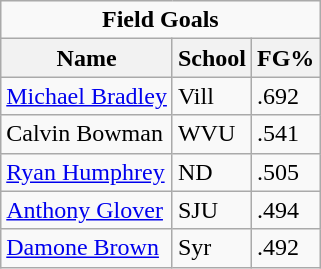<table class="wikitable">
<tr>
<td colspan=3 style="text-align:center;"><strong>Field Goals</strong></td>
</tr>
<tr>
<th>Name</th>
<th>School</th>
<th>FG%</th>
</tr>
<tr>
<td><a href='#'>Michael Bradley</a></td>
<td>Vill</td>
<td>.692</td>
</tr>
<tr>
<td>Calvin Bowman</td>
<td>WVU</td>
<td>.541</td>
</tr>
<tr>
<td><a href='#'>Ryan Humphrey</a></td>
<td>ND</td>
<td>.505</td>
</tr>
<tr>
<td><a href='#'>Anthony Glover</a></td>
<td>SJU</td>
<td>.494</td>
</tr>
<tr>
<td><a href='#'>Damone Brown</a></td>
<td>Syr</td>
<td>.492</td>
</tr>
</table>
